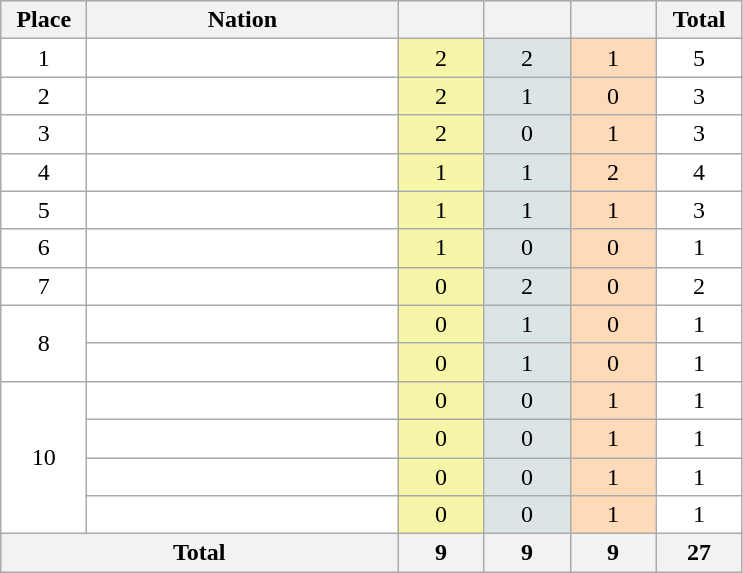<table class="wikitable" style="border:1px solid #AAAAAA">
<tr bgcolor="#EFEFEF">
<th width=50>Place</th>
<th width=200>Nation</th>
<th width=50></th>
<th width=50></th>
<th width=50></th>
<th width=50>Total</th>
</tr>
<tr align=center bgcolor="#FFFFFF">
<td>1</td>
<td align="left"></td>
<td style="background:#F7F6A8;">2</td>
<td style="background:#DCE5E5;">2</td>
<td style="background:#FFDAB9;">1</td>
<td>5</td>
</tr>
<tr align=center bgcolor="#FFFFFF">
<td>2</td>
<td align="left"></td>
<td style="background:#F7F6A8;">2</td>
<td style="background:#DCE5E5;">1</td>
<td style="background:#FFDAB9;">0</td>
<td>3</td>
</tr>
<tr align=center bgcolor="#FFFFFF">
<td>3</td>
<td align="left"></td>
<td style="background:#F7F6A8;">2</td>
<td style="background:#DCE5E5;">0</td>
<td style="background:#FFDAB9;">1</td>
<td>3</td>
</tr>
<tr align=center bgcolor="#FFFFFF">
<td>4</td>
<td align="left"></td>
<td style="background:#F7F6A8;">1</td>
<td style="background:#DCE5E5;">1</td>
<td style="background:#FFDAB9;">2</td>
<td>4</td>
</tr>
<tr align=center bgcolor="#FFFFFF">
<td>5</td>
<td align="left"></td>
<td style="background:#F7F6A8;">1</td>
<td style="background:#DCE5E5;">1</td>
<td style="background:#FFDAB9;">1</td>
<td>3</td>
</tr>
<tr align=center bgcolor="#FFFFFF">
<td>6</td>
<td align="left"></td>
<td style="background:#F7F6A8;">1</td>
<td style="background:#DCE5E5;">0</td>
<td style="background:#FFDAB9;">0</td>
<td>1</td>
</tr>
<tr align=center bgcolor="#FFFFFF">
<td>7</td>
<td align="left"></td>
<td style="background:#F7F6A8;">0</td>
<td style="background:#DCE5E5;">2</td>
<td style="background:#FFDAB9;">0</td>
<td>2</td>
</tr>
<tr align=center bgcolor="#FFFFFF">
<td rowspan=2>8</td>
<td align="left"></td>
<td style="background:#F7F6A8;">0</td>
<td style="background:#DCE5E5;">1</td>
<td style="background:#FFDAB9;">0</td>
<td>1</td>
</tr>
<tr align=center bgcolor="#FFFFFF">
<td align="left"></td>
<td style="background:#F7F6A8;">0</td>
<td style="background:#DCE5E5;">1</td>
<td style="background:#FFDAB9;">0</td>
<td>1</td>
</tr>
<tr align=center bgcolor="#FFFFFF">
<td rowspan=4>10</td>
<td align="left"></td>
<td style="background:#F7F6A8;">0</td>
<td style="background:#DCE5E5;">0</td>
<td style="background:#FFDAB9;">1</td>
<td>1</td>
</tr>
<tr align=center bgcolor="#FFFFFF">
<td align="left"></td>
<td style="background:#F7F6A8;">0</td>
<td style="background:#DCE5E5;">0</td>
<td style="background:#FFDAB9;">1</td>
<td>1</td>
</tr>
<tr align=center bgcolor="#FFFFFF">
<td align="left"></td>
<td style="background:#F7F6A8;">0</td>
<td style="background:#DCE5E5;">0</td>
<td style="background:#FFDAB9;">1</td>
<td>1</td>
</tr>
<tr align=center bgcolor="#FFFFFF">
<td align="left"></td>
<td style="background:#F7F6A8;">0</td>
<td style="background:#DCE5E5;">0</td>
<td style="background:#FFDAB9;">1</td>
<td>1</td>
</tr>
<tr bgcolor="#EFEFEF">
<th colspan=2>Total</th>
<th>9</th>
<th>9</th>
<th>9</th>
<th>27</th>
</tr>
</table>
